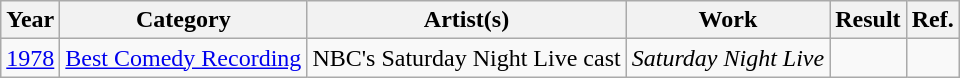<table class="wikitable">
<tr>
<th>Year</th>
<th>Category</th>
<th>Artist(s)</th>
<th>Work</th>
<th>Result</th>
<th>Ref.</th>
</tr>
<tr>
<td><a href='#'>1978</a></td>
<td><a href='#'>Best Comedy Recording</a></td>
<td>NBC's Saturday Night Live cast</td>
<td><em>Saturday Night Live</em></td>
<td></td>
<td align="center"></td>
</tr>
</table>
